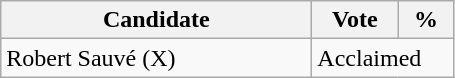<table class="wikitable">
<tr>
<th bgcolor="#DDDDFF" width="200px">Candidate</th>
<th bgcolor="#DDDDFF" width="50px">Vote</th>
<th bgcolor="#DDDDFF" width="30px">%</th>
</tr>
<tr>
<td>Robert Sauvé (X)</td>
<td colspan="2">Acclaimed</td>
</tr>
</table>
